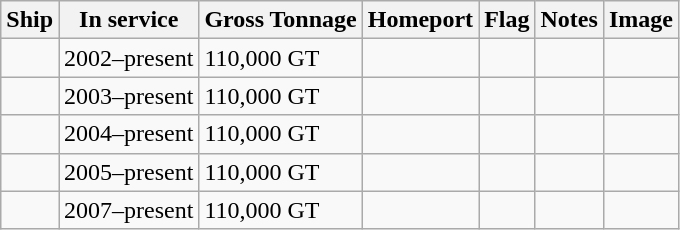<table class="wikitable sortable">
<tr>
<th>Ship</th>
<th>In service</th>
<th>Gross Tonnage</th>
<th>Homeport</th>
<th>Flag</th>
<th>Notes</th>
<th>Image</th>
</tr>
<tr>
<td></td>
<td>2002–present</td>
<td>110,000 GT</td>
<td></td>
<td></td>
<td></td>
<td></td>
</tr>
<tr>
<td></td>
<td>2003–present</td>
<td>110,000 GT</td>
<td></td>
<td></td>
<td></td>
<td></td>
</tr>
<tr>
<td></td>
<td>2004–present</td>
<td>110,000 GT</td>
<td></td>
<td></td>
<td></td>
<td></td>
</tr>
<tr>
<td></td>
<td>2005–present</td>
<td>110,000 GT</td>
<td></td>
<td></td>
<td></td>
<td></td>
</tr>
<tr>
<td></td>
<td>2007–present</td>
<td>110,000 GT</td>
<td></td>
<td></td>
<td></td>
<td></td>
</tr>
</table>
